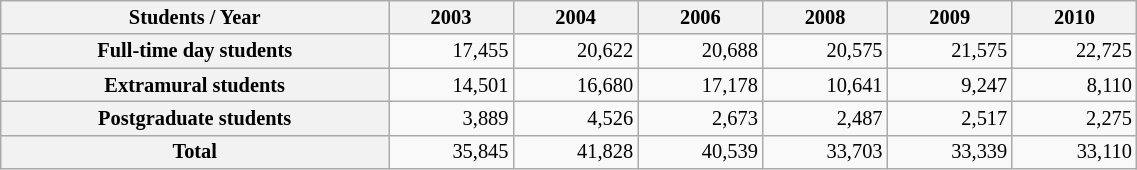<table class="wikitable" style="font-size: 85%; width:60%; text-align: right;">
<tr>
<th>Students / Year</th>
<th>2003</th>
<th>2004</th>
<th>2006</th>
<th>2008</th>
<th>2009</th>
<th>2010</th>
</tr>
<tr>
<th>Full-time day students</th>
<td>17,455</td>
<td>20,622</td>
<td>20,688</td>
<td>20,575</td>
<td>21,575</td>
<td>22,725</td>
</tr>
<tr>
<th>Extramural students</th>
<td>14,501</td>
<td>16,680</td>
<td>17,178</td>
<td>10,641</td>
<td>9,247</td>
<td>8,110</td>
</tr>
<tr>
<th>Postgraduate students</th>
<td>3,889</td>
<td>4,526</td>
<td>2,673</td>
<td>2,487</td>
<td>2,517</td>
<td>2,275</td>
</tr>
<tr>
<th>Total</th>
<td>35,845</td>
<td>41,828</td>
<td>40,539</td>
<td>33,703</td>
<td>33,339</td>
<td>33,110</td>
</tr>
</table>
